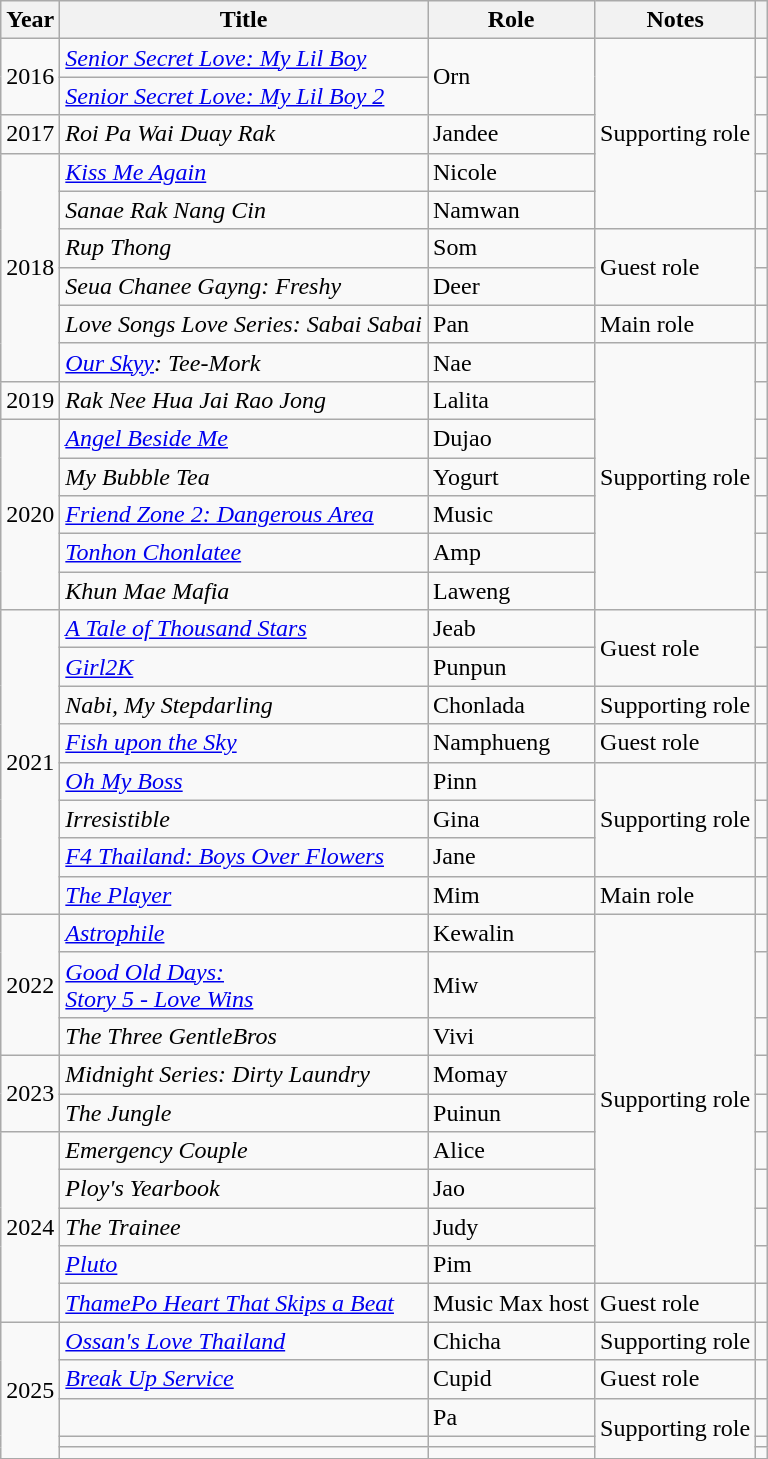<table class="wikitable sortable">
<tr>
<th scope="col">Year</th>
<th scope="col">Title</th>
<th scope="col">Role</th>
<th scope="col" class="unsortable">Notes</th>
<th scope="col" class="unsortable"></th>
</tr>
<tr>
<td rowspan="2">2016</td>
<td><em><a href='#'>Senior Secret Love: My Lil Boy</a></em></td>
<td rowspan="2">Orn</td>
<td rowspan="5">Supporting role</td>
<td style="text-align: center;"></td>
</tr>
<tr>
<td><em><a href='#'>Senior Secret Love: My Lil Boy 2</a></em></td>
<td style="text-align: center;"></td>
</tr>
<tr>
<td>2017</td>
<td><em>Roi Pa Wai Duay Rak</em></td>
<td>Jandee</td>
<td style="text-align: center;"></td>
</tr>
<tr>
<td rowspan="6">2018</td>
<td><em><a href='#'>Kiss Me Again</a></em></td>
<td>Nicole</td>
<td style="text-align: center;"></td>
</tr>
<tr>
<td><em>Sanae Rak Nang Cin</em></td>
<td>Namwan</td>
<td style="text-align: center;"></td>
</tr>
<tr>
<td><em>Rup Thong</em></td>
<td>Som</td>
<td rowspan="2">Guest role</td>
<td style="text-align: center;"></td>
</tr>
<tr>
<td><em>Seua Chanee Gayng: Freshy</em></td>
<td>Deer</td>
<td style="text-align: center;"></td>
</tr>
<tr>
<td><em>Love Songs Love Series: Sabai Sabai</em></td>
<td>Pan</td>
<td>Main role</td>
<td style="text-align: center;"></td>
</tr>
<tr>
<td><em><a href='#'>Our Skyy</a>: Tee-Mork</em></td>
<td>Nae</td>
<td rowspan="7">Supporting role</td>
<td style="text-align: center;"></td>
</tr>
<tr>
<td>2019</td>
<td><em>Rak Nee Hua Jai Rao Jong</em></td>
<td>Lalita</td>
<td style="text-align: center;"></td>
</tr>
<tr>
<td rowspan="5">2020</td>
<td><em><a href='#'>Angel Beside Me</a></em></td>
<td>Dujao</td>
<td style="text-align: center;"></td>
</tr>
<tr>
<td><em>My Bubble Tea</em></td>
<td>Yogurt</td>
<td style="text-align: center;"></td>
</tr>
<tr>
<td><em><a href='#'>Friend Zone 2: Dangerous Area</a></em></td>
<td>Music</td>
<td style="text-align: center;"></td>
</tr>
<tr>
<td><em><a href='#'>Tonhon Chonlatee</a></em></td>
<td>Amp</td>
<td style="text-align: center;"></td>
</tr>
<tr>
<td><em>Khun Mae Mafia</em></td>
<td>Laweng</td>
<td style="text-align: center;"></td>
</tr>
<tr>
<td rowspan="8">2021</td>
<td><em><a href='#'>A Tale of Thousand Stars</a></em></td>
<td>Jeab</td>
<td rowspan="2">Guest role</td>
<td style="text-align: center;"></td>
</tr>
<tr>
<td><em><a href='#'>Girl2K</a></em></td>
<td>Punpun</td>
<td style="text-align: center;"></td>
</tr>
<tr>
<td><em>Nabi, My Stepdarling</em></td>
<td>Chonlada</td>
<td>Supporting role</td>
<td style="text-align: center;"></td>
</tr>
<tr>
<td><em><a href='#'>Fish upon the Sky</a></em></td>
<td>Namphueng</td>
<td>Guest role</td>
<td style="text-align: center;"></td>
</tr>
<tr>
<td><em><a href='#'>Oh My Boss</a></em></td>
<td>Pinn</td>
<td rowspan="3">Supporting role</td>
<td style="text-align: center;"></td>
</tr>
<tr>
<td><em>Irresistible</em></td>
<td>Gina</td>
<td style="text-align: center;"></td>
</tr>
<tr>
<td><em><a href='#'>F4 Thailand: Boys Over Flowers</a></em></td>
<td>Jane</td>
<td style="text-align: center;"></td>
</tr>
<tr>
<td><em><a href='#'>The Player</a></em></td>
<td>Mim</td>
<td>Main role</td>
<td style="text-align: center;"></td>
</tr>
<tr>
<td rowspan="3">2022</td>
<td><em><a href='#'>Astrophile</a></em></td>
<td>Kewalin</td>
<td rowspan="9">Supporting role</td>
<td style="text-align: center;"></td>
</tr>
<tr>
<td><em><a href='#'>Good Old Days:<br>Story 5 - Love Wins</a></em></td>
<td>Miw</td>
<td style="text-align: center;"></td>
</tr>
<tr>
<td><em>The Three GentleBros</em></td>
<td>Vivi</td>
<td style="text-align: center;"></td>
</tr>
<tr>
<td rowspan="2">2023</td>
<td><em>Midnight Series: Dirty Laundry</em></td>
<td>Momay</td>
<td style="text-align: center;"></td>
</tr>
<tr>
<td><em>The Jungle</em></td>
<td>Puinun</td>
<td style="text-align: center;"></td>
</tr>
<tr>
<td rowspan="5">2024</td>
<td><em>Emergency Couple</em></td>
<td>Alice</td>
<td style="text-align: center;"></td>
</tr>
<tr>
<td><em>Ploy's Yearbook</em></td>
<td>Jao</td>
<td style="text-align: center;"></td>
</tr>
<tr>
<td><em>The Trainee</em></td>
<td>Judy</td>
<td style="text-align: center;"></td>
</tr>
<tr>
<td><em><a href='#'>Pluto</a></em></td>
<td>Pim</td>
<td style="text-align: center;"></td>
</tr>
<tr>
<td><em><a href='#'>ThamePo Heart That Skips a Beat</a></em></td>
<td>Music Max host</td>
<td>Guest role</td>
<td style="text-align: center;"></td>
</tr>
<tr>
<td rowspan=5>2025</td>
<td><em><a href='#'>Ossan's Love Thailand</a></em></td>
<td>Chicha</td>
<td>Supporting role</td>
<td style="text-align: center;"></td>
</tr>
<tr>
<td><em><a href='#'>Break Up Service</a></em></td>
<td>Cupid</td>
<td>Guest role</td>
<td style="text-align: center;"></td>
</tr>
<tr>
<td></td>
<td>Pa</td>
<td rowspan=3>Supporting role</td>
<td style="text-align: center;"></td>
</tr>
<tr>
<td></td>
<td></td>
<td style="text-align: center;"></td>
</tr>
<tr>
<td></td>
<td></td>
<td style="text-align: center;"></td>
</tr>
</table>
